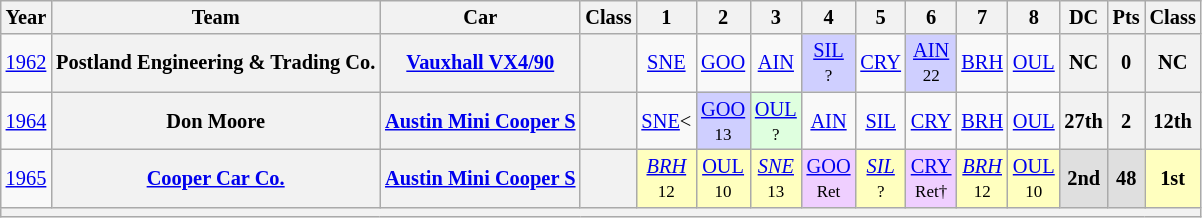<table class="wikitable" style="text-align:center; font-size:85%">
<tr>
<th>Year</th>
<th>Team</th>
<th>Car</th>
<th>Class</th>
<th>1</th>
<th>2</th>
<th>3</th>
<th>4</th>
<th>5</th>
<th>6</th>
<th>7</th>
<th>8</th>
<th>DC</th>
<th>Pts</th>
<th>Class</th>
</tr>
<tr>
<td><a href='#'>1962</a></td>
<th>Postland Engineering & Trading Co.</th>
<th><a href='#'>Vauxhall VX4/90</a></th>
<th><span></span></th>
<td><a href='#'>SNE</a></td>
<td><a href='#'>GOO</a></td>
<td><a href='#'>AIN</a></td>
<td style="background:#CFCFFF;"><a href='#'>SIL</a><br><small>?</small></td>
<td><a href='#'>CRY</a></td>
<td style="background:#CFCFFF;"><a href='#'>AIN</a><br><small>22</small></td>
<td><a href='#'>BRH</a></td>
<td><a href='#'>OUL</a></td>
<th>NC</th>
<th>0</th>
<th>NC</th>
</tr>
<tr>
<td><a href='#'>1964</a></td>
<th>Don Moore</th>
<th><a href='#'>Austin Mini Cooper S</a></th>
<th><span></span></th>
<td><a href='#'>SNE</a><</td>
<td style="background:#CFCFFF;"><a href='#'>GOO</a><br><small>13</small></td>
<td style="background:#DFFFDF;"><a href='#'>OUL</a><br><small>?</small></td>
<td><a href='#'>AIN</a></td>
<td><a href='#'>SIL</a></td>
<td><a href='#'>CRY</a></td>
<td><a href='#'>BRH</a></td>
<td><a href='#'>OUL</a></td>
<th>27th</th>
<th>2</th>
<th>12th</th>
</tr>
<tr>
<td><a href='#'>1965</a></td>
<th><a href='#'>Cooper Car Co.</a></th>
<th><a href='#'>Austin Mini Cooper S</a></th>
<th><span></span></th>
<td style="background:#FFFFBF;"><em><a href='#'>BRH</a></em><br><small>12</small></td>
<td style="background:#FFFFBF;"><a href='#'>OUL</a><br><small>10</small></td>
<td style="background:#FFFFBF;"><em><a href='#'>SNE</a></em><br><small>13</small></td>
<td style="background:#EFCFFF;"><a href='#'>GOO</a><br><small>Ret</small></td>
<td style="background:#FFFFBF;"><em><a href='#'>SIL</a></em><br><small>?</small></td>
<td style="background:#EFCFFF;"><a href='#'>CRY</a><br><small>Ret†</small></td>
<td style="background:#FFFFBF;"><em><a href='#'>BRH</a></em><br><small>12</small></td>
<td style="background:#FFFFBF;"><a href='#'>OUL</a><br><small>10</small></td>
<td style="background:#DFDFDF;"><strong>2nd</strong></td>
<td style="background:#DFDFDF;"><strong>48</strong></td>
<td style="background:#FFFFBF;"><strong>1st</strong></td>
</tr>
<tr>
<th colspan="15"></th>
</tr>
</table>
